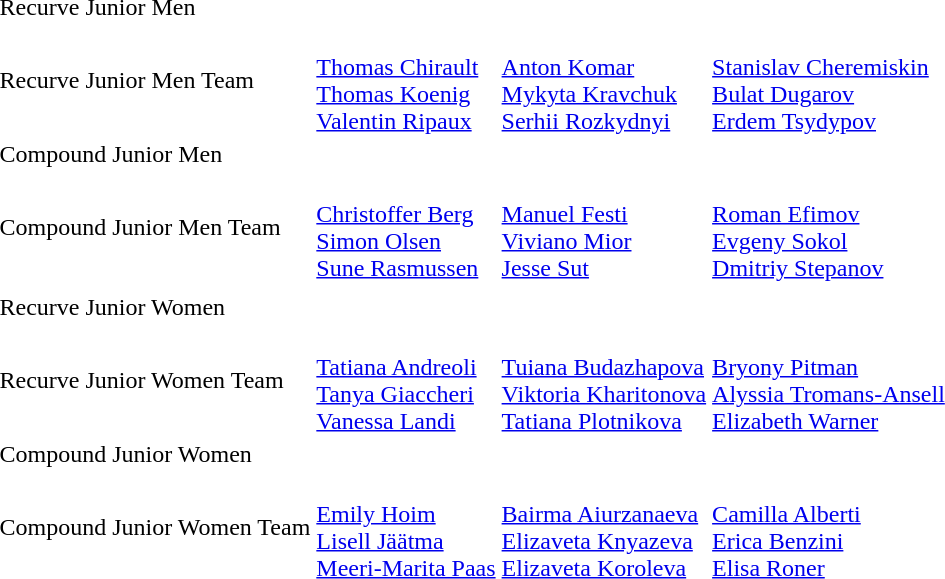<table>
<tr>
<td>Recurve Junior Men</td>
<td></td>
<td></td>
<td></td>
</tr>
<tr>
<td>Recurve Junior Men Team</td>
<td><br><a href='#'>Thomas Chirault</a><br><a href='#'>Thomas Koenig</a><br><a href='#'>Valentin Ripaux</a></td>
<td><br><a href='#'>Anton Komar</a><br><a href='#'>Mykyta Kravchuk</a><br><a href='#'>Serhii Rozkydnyi</a></td>
<td><br><a href='#'>Stanislav Cheremiskin</a><br><a href='#'>Bulat Dugarov</a><br><a href='#'>Erdem Tsydypov</a></td>
</tr>
<tr>
<td>Compound Junior Men</td>
<td></td>
<td></td>
<td></td>
</tr>
<tr>
<td>Compound Junior Men Team</td>
<td><br><a href='#'>Christoffer Berg</a><br><a href='#'>Simon Olsen</a><br><a href='#'>Sune Rasmussen</a></td>
<td><br><a href='#'>Manuel Festi</a><br><a href='#'>Viviano Mior</a><br><a href='#'>Jesse Sut</a></td>
<td><br><a href='#'>Roman Efimov</a><br><a href='#'>Evgeny Sokol</a><br><a href='#'>Dmitriy Stepanov</a></td>
</tr>
<tr>
<th colspan=7></th>
</tr>
<tr>
<td>Recurve Junior Women</td>
<td></td>
<td></td>
<td></td>
</tr>
<tr>
<td>Recurve Junior Women Team</td>
<td><br><a href='#'>Tatiana Andreoli</a><br><a href='#'>Tanya Giaccheri</a><br><a href='#'>Vanessa Landi</a></td>
<td><br><a href='#'>Tuiana Budazhapova</a><br><a href='#'>Viktoria Kharitonova</a><br><a href='#'>Tatiana Plotnikova</a></td>
<td><br><a href='#'>Bryony Pitman</a><br><a href='#'>Alyssia Tromans-Ansell</a><br><a href='#'>Elizabeth Warner</a></td>
</tr>
<tr>
<td>Compound Junior Women</td>
<td></td>
<td></td>
<td></td>
</tr>
<tr>
<td>Compound Junior Women Team</td>
<td><br><a href='#'>Emily Hoim</a><br><a href='#'>Lisell Jäätma</a><br><a href='#'>Meeri-Marita Paas</a></td>
<td><br><a href='#'>Bairma Aiurzanaeva</a><br><a href='#'>Elizaveta Knyazeva</a><br><a href='#'>Elizaveta Koroleva</a></td>
<td><br><a href='#'>Camilla Alberti</a><br><a href='#'>Erica Benzini</a><br><a href='#'>Elisa Roner</a></td>
</tr>
</table>
